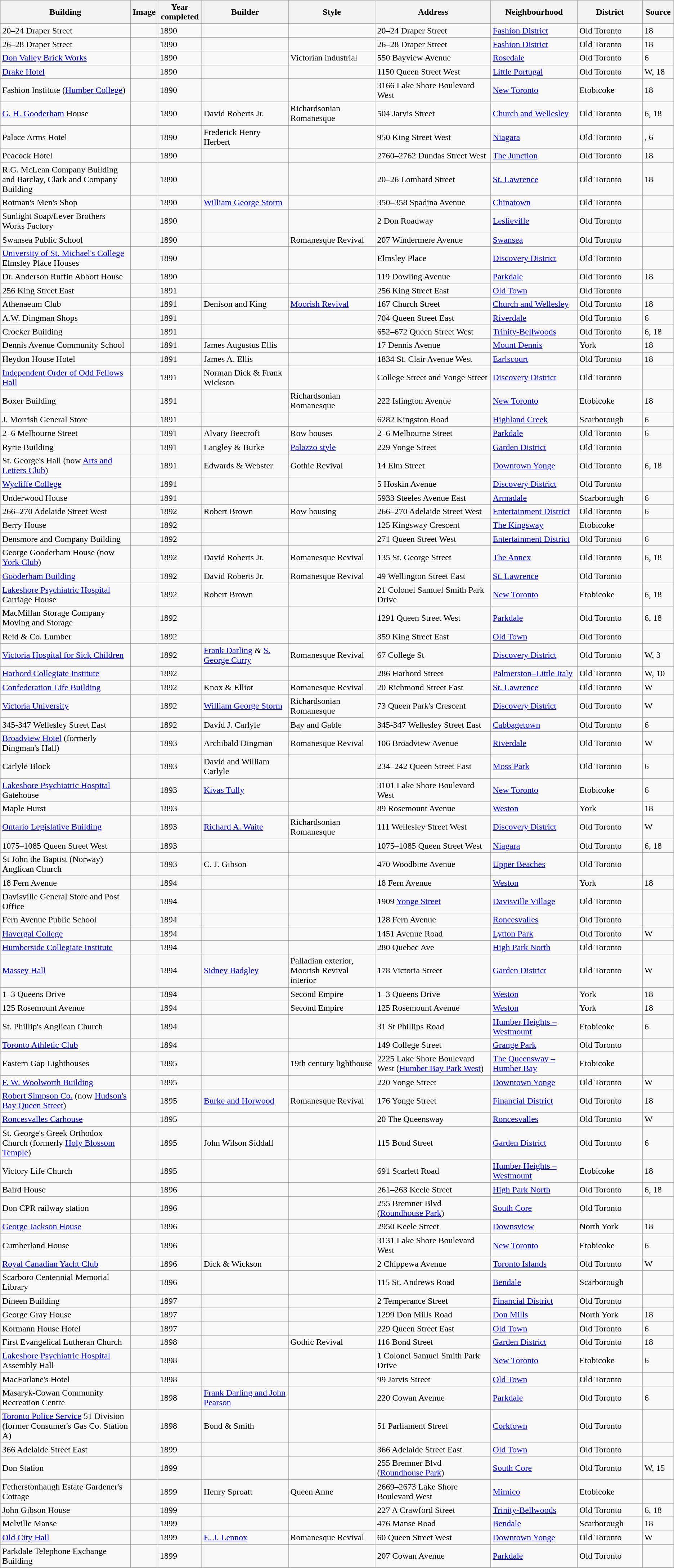<table class="wikitable sortable plainrowheaders">
<tr>
<th scope=col width=18%>Building</th>
<th scope=col width=1% class="unsortable">Image</th>
<th scope=col width=4%>Year completed</th>
<th scope=col width=12%>Builder</th>
<th scope=col width=12%>Style</th>
<th scope=col width=16%>Address</th>
<th scope=col width=12%>Neighbourhood</th>
<th scope=col width=9%>District</th>
<th scope=col width=4%>Source</th>
</tr>
<tr>
<td>20–24 Draper Street</td>
<td></td>
<td>1890</td>
<td></td>
<td></td>
<td>20–24 Draper Street</td>
<td><a href='#'>Fashion District</a></td>
<td>Old Toronto</td>
<td>18</td>
</tr>
<tr>
<td>26–28 Draper Street</td>
<td></td>
<td>1890</td>
<td></td>
<td></td>
<td>26–28 Draper Street</td>
<td><a href='#'>Fashion District</a></td>
<td>Old Toronto</td>
<td>18</td>
</tr>
<tr>
<td><a href='#'>Don Valley Brick Works</a></td>
<td></td>
<td>1890</td>
<td></td>
<td>Victorian industrial</td>
<td>550 Bayview Avenue</td>
<td><a href='#'>Rosedale</a></td>
<td>Old Toronto</td>
<td>6</td>
</tr>
<tr>
<td><a href='#'>Drake Hotel</a></td>
<td></td>
<td>1890</td>
<td></td>
<td></td>
<td>1150 Queen Street West</td>
<td><a href='#'>Little Portugal</a></td>
<td>Old Toronto</td>
<td>W, 18</td>
</tr>
<tr>
<td>Fashion Institute (<a href='#'>Humber College</a>)</td>
<td></td>
<td>1890</td>
<td></td>
<td></td>
<td>3166 Lake Shore Boulevard West</td>
<td><a href='#'>New Toronto</a></td>
<td>Etobicoke</td>
<td>18</td>
</tr>
<tr>
<td><a href='#'>G. H. Gooderham</a> House</td>
<td></td>
<td>1890</td>
<td>David Roberts Jr.</td>
<td>Richardsonian Romanesque</td>
<td>504 Jarvis Street</td>
<td><a href='#'>Church and Wellesley</a></td>
<td>Old Toronto</td>
<td>6, 18</td>
</tr>
<tr>
<td>Palace Arms Hotel</td>
<td></td>
<td>1890</td>
<td>Frederick Henry Herbert</td>
<td></td>
<td>950 King Street West</td>
<td><a href='#'>Niagara</a></td>
<td>Old Toronto</td>
<td>, 6</td>
</tr>
<tr>
<td>Peacock Hotel</td>
<td></td>
<td>1890</td>
<td></td>
<td></td>
<td>2760–2762 Dundas Street West</td>
<td><a href='#'>The Junction</a></td>
<td>Old Toronto</td>
<td>18</td>
</tr>
<tr>
<td>R.G. McLean Company Building and Barclay, Clark and Company Building</td>
<td></td>
<td>1890</td>
<td></td>
<td></td>
<td>20–26 Lombard Street</td>
<td><a href='#'>St. Lawrence</a></td>
<td>Old Toronto</td>
<td>18</td>
</tr>
<tr>
<td>Rotman's Men's Shop</td>
<td></td>
<td>1890</td>
<td><a href='#'>William George Storm</a></td>
<td></td>
<td>350–358 Spadina Avenue</td>
<td><a href='#'>Chinatown</a></td>
<td>Old Toronto</td>
<td></td>
</tr>
<tr>
<td>Sunlight Soap/Lever Brothers Works Factory</td>
<td></td>
<td>1890</td>
<td></td>
<td></td>
<td>2 Don Roadway</td>
<td><a href='#'>Leslieville</a></td>
<td>Old Toronto</td>
<td></td>
</tr>
<tr>
<td>Swansea Public School</td>
<td></td>
<td>1890</td>
<td></td>
<td>Romanesque Revival</td>
<td>207 Windermere Avenue</td>
<td><a href='#'>Swansea</a></td>
<td>Old Toronto</td>
<td></td>
</tr>
<tr>
<td><a href='#'>University of St. Michael's College</a> Elmsley Place Houses</td>
<td></td>
<td>1890</td>
<td></td>
<td></td>
<td>Elmsley Place</td>
<td><a href='#'>Discovery District</a></td>
<td>Old Toronto</td>
<td></td>
</tr>
<tr>
<td>Dr. Anderson Ruffin Abbott House</td>
<td></td>
<td>1890</td>
<td></td>
<td></td>
<td>119 Dowling Avenue</td>
<td><a href='#'>Parkdale</a></td>
<td>Old Toronto</td>
<td>18</td>
</tr>
<tr>
<td>256 King Street East</td>
<td></td>
<td>1891</td>
<td></td>
<td></td>
<td>256 King Street East</td>
<td><a href='#'>Old Town</a></td>
<td>Old Toronto</td>
<td></td>
</tr>
<tr>
<td>Athenaeum Club</td>
<td></td>
<td>1891</td>
<td>Denison and King</td>
<td><a href='#'>Moorish Revival</a></td>
<td>167 Church Street</td>
<td><a href='#'>Church and Wellesley</a></td>
<td>Old Toronto</td>
<td>18</td>
</tr>
<tr>
<td>A.W. Dingman Shops</td>
<td></td>
<td>1891</td>
<td></td>
<td></td>
<td>704 Queen Street East</td>
<td><a href='#'>Riverdale</a></td>
<td>Old Toronto</td>
<td>6</td>
</tr>
<tr>
<td>Crocker Building</td>
<td></td>
<td>1891</td>
<td></td>
<td></td>
<td>652–672 Queen Street West</td>
<td><a href='#'>Trinity-Bellwoods</a></td>
<td>Old Toronto</td>
<td>6, 18</td>
</tr>
<tr>
<td>Dennis Avenue Community School</td>
<td></td>
<td>1891</td>
<td>James Augustus Ellis</td>
<td></td>
<td>17 Dennis Avenue</td>
<td><a href='#'>Mount Dennis</a></td>
<td>York</td>
<td>18</td>
</tr>
<tr>
<td>Heydon House Hotel</td>
<td></td>
<td>1891</td>
<td>James A. Ellis</td>
<td></td>
<td>1834 St. Clair Avenue West</td>
<td><a href='#'>Earlscourt</a></td>
<td>Old Toronto</td>
<td>18</td>
</tr>
<tr>
<td><a href='#'>Independent Order of Odd Fellows Hall</a></td>
<td></td>
<td>1891</td>
<td>Norman Dick & Frank Wickson</td>
<td></td>
<td>College Street and Yonge Street</td>
<td><a href='#'>Discovery District</a></td>
<td>Old Toronto</td>
<td></td>
</tr>
<tr>
<td>Boxer Building</td>
<td></td>
<td>1891</td>
<td></td>
<td>Richardsonian Romanesque</td>
<td>222 Islington Avenue</td>
<td><a href='#'>New Toronto</a></td>
<td>Etobicoke</td>
<td>18</td>
</tr>
<tr>
<td>J. Morrish General Store</td>
<td></td>
<td>1891</td>
<td></td>
<td></td>
<td>6282 Kingston Road</td>
<td><a href='#'>Highland Creek</a></td>
<td>Scarborough</td>
<td>6</td>
</tr>
<tr>
<td>2–6 Melbourne Street</td>
<td></td>
<td>1891</td>
<td>Alvary Beecroft</td>
<td>Row houses</td>
<td>2–6 Melbourne Street</td>
<td><a href='#'>Parkdale</a></td>
<td>Old Toronto</td>
<td>6</td>
</tr>
<tr>
<td>Ryrie Building</td>
<td></td>
<td>1891</td>
<td>Langley & Burke</td>
<td><a href='#'>Palazzo style</a></td>
<td>229 Yonge Street</td>
<td><a href='#'>Garden District</a></td>
<td>Old Toronto</td>
<td></td>
</tr>
<tr>
<td>St. George's Hall (now <a href='#'>Arts and Letters Club</a>)</td>
<td></td>
<td>1891</td>
<td>Edwards & Webster</td>
<td>Gothic Revival</td>
<td>14 Elm Street</td>
<td><a href='#'>Downtown Yonge</a></td>
<td>Old Toronto</td>
<td>6, 18</td>
</tr>
<tr>
<td><a href='#'>Wycliffe College</a></td>
<td></td>
<td>1891</td>
<td></td>
<td></td>
<td>5 Hoskin Avenue</td>
<td><a href='#'>Discovery District</a></td>
<td>Old Toronto</td>
<td></td>
</tr>
<tr>
<td>Underwood House</td>
<td></td>
<td>1891</td>
<td></td>
<td></td>
<td>5933 Steeles Avenue East</td>
<td><a href='#'>Armadale</a></td>
<td>Scarborough</td>
<td>6</td>
</tr>
<tr>
<td>266–270 Adelaide Street West</td>
<td></td>
<td>1892</td>
<td>Robert Brown</td>
<td>Row housing</td>
<td>266–270 Adelaide Street West</td>
<td><a href='#'>Entertainment District</a></td>
<td>Old Toronto</td>
<td>6</td>
</tr>
<tr>
<td>Berry House</td>
<td></td>
<td>1892</td>
<td></td>
<td></td>
<td>125 Kingsway Crescent</td>
<td><a href='#'>The Kingsway</a></td>
<td>Etobicoke</td>
<td></td>
</tr>
<tr>
<td>Densmore and Company Building</td>
<td></td>
<td>1892</td>
<td></td>
<td></td>
<td>271 Queen Street West</td>
<td><a href='#'>Entertainment District</a></td>
<td>Old Toronto</td>
<td>6</td>
</tr>
<tr>
<td>George Gooderham House (now <a href='#'>York Club</a>)</td>
<td></td>
<td>1892</td>
<td>David Roberts Jr.</td>
<td>Romanesque Revival</td>
<td>135 St. George Street</td>
<td><a href='#'>The Annex</a></td>
<td>Old Toronto</td>
<td>6, 18</td>
</tr>
<tr>
<td><a href='#'>Gooderham Building</a></td>
<td></td>
<td>1892</td>
<td>David Roberts Jr.</td>
<td>Romanesque Revival</td>
<td>49 Wellington Street East</td>
<td><a href='#'>St. Lawrence</a></td>
<td>Old Toronto</td>
<td></td>
</tr>
<tr>
<td><a href='#'>Lakeshore Psychiatric Hospital</a> Carriage House</td>
<td></td>
<td>1892</td>
<td>Robert Brown</td>
<td></td>
<td>21 Colonel Samuel Smith Park Drive</td>
<td><a href='#'>New Toronto</a></td>
<td>Etobicoke</td>
<td>6, 18</td>
</tr>
<tr>
<td>MacMillan Storage Company Moving and Storage</td>
<td></td>
<td>1892</td>
<td></td>
<td></td>
<td>1291 Queen Street West</td>
<td><a href='#'>Parkdale</a></td>
<td>Old Toronto</td>
<td>6, 18</td>
</tr>
<tr>
<td>Reid & Co. Lumber</td>
<td></td>
<td>1892</td>
<td></td>
<td></td>
<td>359 King Street East</td>
<td><a href='#'>Old Town</a></td>
<td>Old Toronto</td>
<td></td>
</tr>
<tr>
<td><a href='#'>Victoria Hospital for Sick Children</a></td>
<td></td>
<td>1892</td>
<td><a href='#'>Frank Darling</a> & <a href='#'>S. George Curry</a></td>
<td>Romanesque Revival</td>
<td>67 College St</td>
<td><a href='#'>Discovery District</a></td>
<td>Old Toronto</td>
<td>W, 3</td>
</tr>
<tr>
<td><a href='#'>Harbord Collegiate Institute</a></td>
<td></td>
<td>1892</td>
<td></td>
<td></td>
<td>286 Harbord Street</td>
<td><a href='#'>Palmerston–Little Italy</a></td>
<td>Old Toronto</td>
<td>W, 10</td>
</tr>
<tr>
<td><a href='#'>Confederation Life Building</a></td>
<td></td>
<td>1892</td>
<td>Knox & Elliot</td>
<td>Romanesque Revival</td>
<td>20 Richmond Street East</td>
<td><a href='#'>St. Lawrence</a></td>
<td>Old Toronto</td>
<td>W</td>
</tr>
<tr>
<td><a href='#'>Victoria University</a></td>
<td></td>
<td>1892</td>
<td><a href='#'>William George Storm</a></td>
<td>Richardsonian Romanesque</td>
<td>73 Queen Park's Crescent</td>
<td><a href='#'>Discovery District</a></td>
<td>Old Toronto</td>
<td>W</td>
</tr>
<tr>
<td>345-347 Wellesley Street East</td>
<td></td>
<td>1892</td>
<td>David J. Carlyle</td>
<td>Bay and Gable</td>
<td>345-347 Wellesley Street East</td>
<td><a href='#'>Cabbagetown</a></td>
<td>Old Toronto</td>
<td>6</td>
</tr>
<tr>
<td><a href='#'>Broadview Hotel</a> (formerly Dingman's Hall)</td>
<td></td>
<td>1893</td>
<td>Archibald Dingman</td>
<td>Romanesque Revival</td>
<td>106 Broadview Avenue</td>
<td><a href='#'>Riverdale</a></td>
<td>Old Toronto</td>
<td>W</td>
</tr>
<tr>
<td>Carlyle Block</td>
<td></td>
<td>1893</td>
<td>David and William Carlyle</td>
<td></td>
<td>234–242 Queen Street East</td>
<td><a href='#'>Moss Park</a></td>
<td>Old Toronto</td>
<td>6</td>
</tr>
<tr>
<td><a href='#'>Lakeshore Psychiatric Hospital</a> Gatehouse</td>
<td></td>
<td>1893</td>
<td><a href='#'>Kivas Tully</a></td>
<td></td>
<td>3101 Lake Shore Boulevard West</td>
<td><a href='#'>New Toronto</a></td>
<td>Etobicoke</td>
<td>6</td>
</tr>
<tr>
<td>Maple Hurst</td>
<td></td>
<td>1893</td>
<td></td>
<td></td>
<td>89 Rosemount Avenue</td>
<td><a href='#'>Weston</a></td>
<td>York</td>
<td>18</td>
</tr>
<tr>
<td><a href='#'>Ontario Legislative Building</a></td>
<td></td>
<td>1893</td>
<td><a href='#'>Richard A. Waite</a></td>
<td>Richardsonian Romanesque</td>
<td>111 Wellesley Street West</td>
<td><a href='#'>Discovery District</a></td>
<td>Old Toronto</td>
<td>W</td>
</tr>
<tr>
<td>1075–1085 Queen Street West</td>
<td></td>
<td>1893</td>
<td></td>
<td></td>
<td>1075–1085 Queen Street West</td>
<td><a href='#'>Niagara</a></td>
<td>Old Toronto</td>
<td>6, 18</td>
</tr>
<tr>
<td>St John the Baptist (Norway) Anglican Church</td>
<td></td>
<td>1893</td>
<td>C. J. Gibson</td>
<td></td>
<td>470 Woodbine Avenue</td>
<td><a href='#'>Upper Beaches</a></td>
<td>Old Toronto</td>
<td></td>
</tr>
<tr>
<td>18 Fern Avenue</td>
<td></td>
<td>1894</td>
<td></td>
<td></td>
<td>18 Fern Avenue</td>
<td><a href='#'>Weston</a></td>
<td>York</td>
<td>18</td>
</tr>
<tr>
<td>Davisville General Store and Post Office</td>
<td></td>
<td>1894</td>
<td></td>
<td></td>
<td>1909 <a href='#'>Yonge Street</a></td>
<td><a href='#'>Davisville Village</a></td>
<td>Old Toronto</td>
<td></td>
</tr>
<tr>
<td>Fern Avenue Public School</td>
<td></td>
<td>1894</td>
<td></td>
<td></td>
<td>128 Fern Avenue</td>
<td><a href='#'>Roncesvalles</a></td>
<td>Old Toronto</td>
<td></td>
</tr>
<tr>
<td><a href='#'>Havergal College</a></td>
<td></td>
<td>1894</td>
<td></td>
<td></td>
<td>1451 Avenue Road</td>
<td><a href='#'>Lytton Park</a></td>
<td>Old Toronto</td>
<td>W</td>
</tr>
<tr>
<td><a href='#'>Humberside Collegiate Institute</a></td>
<td></td>
<td>1894</td>
<td></td>
<td></td>
<td>280 Quebec Ave</td>
<td><a href='#'>High Park North</a></td>
<td>Old Toronto</td>
<td></td>
</tr>
<tr>
<td><a href='#'>Massey Hall</a></td>
<td></td>
<td>1894</td>
<td><a href='#'>Sidney Badgley</a></td>
<td>Palladian exterior, Moorish Revival interior</td>
<td>178 Victoria Street</td>
<td><a href='#'>Garden District</a></td>
<td>Old Toronto</td>
<td>W</td>
</tr>
<tr>
<td>1–3 Queens Drive</td>
<td></td>
<td>1894</td>
<td></td>
<td>Second Empire</td>
<td>1–3 Queens Drive</td>
<td><a href='#'>Weston</a></td>
<td>York</td>
<td>18</td>
</tr>
<tr>
<td>125 Rosemount Avenue</td>
<td></td>
<td>1894</td>
<td></td>
<td>Second Empire</td>
<td>125 Rosemount Avenue</td>
<td><a href='#'>Weston</a></td>
<td>York</td>
<td>18</td>
</tr>
<tr>
<td>St. Phillip's Anglican Church</td>
<td></td>
<td>1894</td>
<td></td>
<td></td>
<td>31 St Phillips Road</td>
<td><a href='#'>Humber Heights – Westmount</a></td>
<td>Etobicoke</td>
<td>6</td>
</tr>
<tr>
<td><a href='#'>Toronto Athletic Club</a></td>
<td></td>
<td>1894</td>
<td></td>
<td></td>
<td>149 College Street</td>
<td><a href='#'>Grange Park</a></td>
<td>Old Toronto</td>
<td></td>
</tr>
<tr>
<td>Eastern Gap Lighthouses</td>
<td></td>
<td>1895</td>
<td></td>
<td>19th century lighthouse</td>
<td>2225 Lake Shore Boulevard West (<a href='#'>Humber Bay Park West</a>)</td>
<td><a href='#'>The Queensway – Humber Bay</a></td>
<td>Etobicoke</td>
<td></td>
</tr>
<tr>
<td><a href='#'>F. W. Woolworth Building</a></td>
<td></td>
<td>1895</td>
<td></td>
<td></td>
<td>220 Yonge Street</td>
<td><a href='#'>Downtown Yonge</a></td>
<td>Old Toronto</td>
<td>W</td>
</tr>
<tr>
<td><a href='#'>Robert Simpson Co.</a> (now <a href='#'>Hudson's Bay Queen Street</a>)</td>
<td></td>
<td>1895</td>
<td><a href='#'>Burke and Horwood</a></td>
<td>Romanesque Revival</td>
<td>176 Yonge Street</td>
<td><a href='#'>Financial District</a></td>
<td>Old Toronto</td>
<td>18</td>
</tr>
<tr>
<td><a href='#'>Roncesvalles Carhouse</a></td>
<td></td>
<td>1895</td>
<td></td>
<td></td>
<td>20 The Queensway</td>
<td><a href='#'>Roncesvalles</a></td>
<td>Old Toronto</td>
<td>W</td>
</tr>
<tr>
<td>St. George's Greek Orthodox Church (formerly <a href='#'>Holy Blossom Temple</a>)</td>
<td></td>
<td>1895</td>
<td>John Wilson Siddall</td>
<td></td>
<td>115 Bond Street</td>
<td><a href='#'>Garden District</a></td>
<td>Old Toronto</td>
<td>6</td>
</tr>
<tr>
<td>Victory Life Church</td>
<td></td>
<td>1895</td>
<td></td>
<td></td>
<td>691 Scarlett Road</td>
<td><a href='#'>Humber Heights – Westmount</a></td>
<td>Etobicoke</td>
<td>18</td>
</tr>
<tr>
<td>Baird House</td>
<td></td>
<td>1896</td>
<td></td>
<td></td>
<td>261–263 Keele Street</td>
<td><a href='#'>High Park North</a></td>
<td>Old Toronto</td>
<td>6, 18</td>
</tr>
<tr>
<td>Don CPR railway station</td>
<td></td>
<td>1896</td>
<td></td>
<td></td>
<td>255 Bremner Blvd (<a href='#'>Roundhouse Park</a>)</td>
<td><a href='#'>South Core</a></td>
<td>Old Toronto</td>
<td></td>
</tr>
<tr>
<td><a href='#'>George Jackson House</a></td>
<td></td>
<td>1896</td>
<td></td>
<td></td>
<td>2950 Keele Street</td>
<td><a href='#'>Downsview</a></td>
<td>North York</td>
<td>18</td>
</tr>
<tr>
<td>Cumberland House</td>
<td></td>
<td>1896</td>
<td></td>
<td></td>
<td>3131 Lake Shore Boulevard West</td>
<td><a href='#'>New Toronto</a></td>
<td>Etobicoke</td>
<td>6</td>
</tr>
<tr>
<td><a href='#'>Royal Canadian Yacht Club</a></td>
<td></td>
<td>1896</td>
<td>Dick & Wickson</td>
<td></td>
<td>2 Chippewa Avenue</td>
<td><a href='#'>Toronto Islands</a></td>
<td>Old Toronto</td>
<td>W</td>
</tr>
<tr>
<td>Scarboro Centennial Memorial Library</td>
<td></td>
<td>1896</td>
<td></td>
<td></td>
<td>115 St. Andrews Road</td>
<td><a href='#'>Bendale</a></td>
<td>Scarborough</td>
<td></td>
</tr>
<tr>
<td>Dineen Building</td>
<td></td>
<td>1897</td>
<td></td>
<td></td>
<td>2 Temperance Street</td>
<td><a href='#'>Financial District</a></td>
<td>Old Toronto</td>
<td></td>
</tr>
<tr>
<td>George Gray House</td>
<td></td>
<td>1897</td>
<td></td>
<td></td>
<td>1299 Don Mills Road</td>
<td><a href='#'>Don Mills</a></td>
<td>North York</td>
<td>18</td>
</tr>
<tr>
<td>Kormann House Hotel</td>
<td></td>
<td>1897</td>
<td></td>
<td></td>
<td>229 Queen Street East</td>
<td><a href='#'>Old Town</a></td>
<td>Old Toronto</td>
<td>6</td>
</tr>
<tr>
<td>First Evangelical Lutheran Church</td>
<td></td>
<td>1898</td>
<td></td>
<td>Gothic Revival</td>
<td>116 Bond Street</td>
<td><a href='#'>Garden District</a></td>
<td>Old Toronto</td>
<td>18</td>
</tr>
<tr>
<td><a href='#'>Lakeshore Psychiatric Hospital</a> Assembly Hall</td>
<td></td>
<td>1898</td>
<td></td>
<td></td>
<td>1 Colonel Samuel Smith Park Drive</td>
<td><a href='#'>New Toronto</a></td>
<td>Etobicoke</td>
<td>6</td>
</tr>
<tr>
<td>MacFarlane's Hotel</td>
<td></td>
<td>1898</td>
<td></td>
<td></td>
<td>99 Jarvis Street</td>
<td><a href='#'>Old Town</a></td>
<td>Old Toronto</td>
<td></td>
</tr>
<tr>
<td>Masaryk-Cowan Community Recreation Centre</td>
<td></td>
<td>1898</td>
<td><a href='#'>Frank Darling and John Pearson</a></td>
<td></td>
<td>220 Cowan Avenue</td>
<td><a href='#'>Parkdale</a></td>
<td>Old Toronto</td>
<td>6</td>
</tr>
<tr>
<td><a href='#'>Toronto Police Service</a> 51 Division (former Consumer's Gas Co. Station A)</td>
<td></td>
<td>1898</td>
<td>Bond & Smith</td>
<td></td>
<td>51 Parliament Street</td>
<td><a href='#'>Corktown</a></td>
<td>Old Toronto</td>
<td></td>
</tr>
<tr>
<td>366 Adelaide Street East</td>
<td></td>
<td>1899</td>
<td></td>
<td></td>
<td>366 Adelaide Street East</td>
<td><a href='#'>Old Town</a></td>
<td>Old Toronto</td>
<td></td>
</tr>
<tr>
<td>Don Station</td>
<td></td>
<td>1899</td>
<td></td>
<td></td>
<td>255 Bremner Blvd (<a href='#'>Roundhouse Park</a>)</td>
<td><a href='#'>South Core</a></td>
<td>Old Toronto</td>
<td>W, 15</td>
</tr>
<tr>
<td>Fetherstonhaugh Estate Gardener's Cottage</td>
<td></td>
<td>1899</td>
<td>Henry Sproatt</td>
<td>Queen Anne</td>
<td>2669–2673 Lake Shore Boulevard West</td>
<td><a href='#'>Mimico</a></td>
<td>Etobicoke</td>
</tr>
<tr>
<td>John Gibson House</td>
<td></td>
<td>1899</td>
<td></td>
<td></td>
<td>227 A Crawford Street</td>
<td><a href='#'>Trinity-Bellwoods</a></td>
<td>Old Toronto</td>
<td>6, 18</td>
</tr>
<tr>
<td>Melville Manse</td>
<td></td>
<td>1899</td>
<td></td>
<td></td>
<td>476 Manse Road</td>
<td><a href='#'>Bendale</a></td>
<td>Scarborough</td>
<td>18</td>
</tr>
<tr>
<td><a href='#'>Old City Hall</a></td>
<td></td>
<td>1899</td>
<td><a href='#'>E. J. Lennox</a></td>
<td>Romanesque Revival</td>
<td>60 Queen Street West</td>
<td><a href='#'>Downtown Yonge</a></td>
<td>Old Toronto</td>
<td>W</td>
</tr>
<tr>
<td>Parkdale Telephone Exchange Building</td>
<td></td>
<td>1899</td>
<td></td>
<td></td>
<td>207 Cowan Avenue</td>
<td><a href='#'>Parkdale</a></td>
<td>Old Toronto</td>
<td></td>
</tr>
</table>
